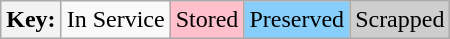<table class="wikitable">
<tr>
<th>Key:</th>
<td>In Service</td>
<td bgcolor=#ffc0cb>Stored</td>
<td bgcolor="#87cefa">Preserved</td>
<td bgcolor=#cecece>Scrapped</td>
</tr>
</table>
